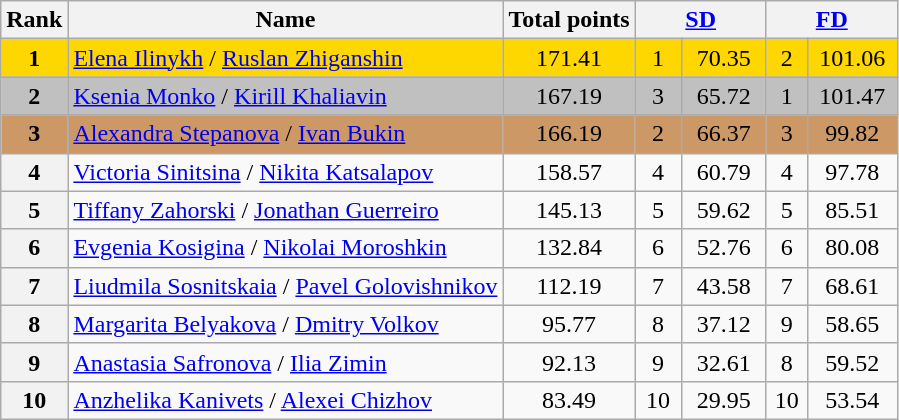<table class="wikitable sortable">
<tr>
<th>Rank</th>
<th>Name</th>
<th>Total points</th>
<th colspan="2" width="80px"><a href='#'>SD</a></th>
<th colspan="2" width="80px"><a href='#'>FD</a></th>
</tr>
<tr bgcolor="gold">
<td align="center"><strong>1</strong></td>
<td><a href='#'>Elena Ilinykh</a> / <a href='#'>Ruslan Zhiganshin</a></td>
<td align="center">171.41</td>
<td align="center">1</td>
<td align="center">70.35</td>
<td align="center">2</td>
<td align="center">101.06</td>
</tr>
<tr bgcolor="silver">
<td align="center"><strong>2</strong></td>
<td><a href='#'>Ksenia Monko</a> / <a href='#'>Kirill Khaliavin</a></td>
<td align="center">167.19</td>
<td align="center">3</td>
<td align="center">65.72</td>
<td align="center">1</td>
<td align="center">101.47</td>
</tr>
<tr bgcolor="cc9966">
<td align="center"><strong>3</strong></td>
<td><a href='#'>Alexandra Stepanova</a> / <a href='#'>Ivan Bukin</a></td>
<td align="center">166.19</td>
<td align="center">2</td>
<td align="center">66.37</td>
<td align="center">3</td>
<td align="center">99.82</td>
</tr>
<tr>
<th>4</th>
<td><a href='#'>Victoria Sinitsina</a> / <a href='#'>Nikita Katsalapov</a></td>
<td align="center">158.57</td>
<td align="center">4</td>
<td align="center">60.79</td>
<td align="center">4</td>
<td align="center">97.78</td>
</tr>
<tr>
<th>5</th>
<td><a href='#'>Tiffany Zahorski</a> / <a href='#'>Jonathan Guerreiro</a></td>
<td align="center">145.13</td>
<td align="center">5</td>
<td align="center">59.62</td>
<td align="center">5</td>
<td align="center">85.51</td>
</tr>
<tr>
<th>6</th>
<td><a href='#'>Evgenia Kosigina</a> / <a href='#'>Nikolai Moroshkin</a></td>
<td align="center">132.84</td>
<td align="center">6</td>
<td align="center">52.76</td>
<td align="center">6</td>
<td align="center">80.08</td>
</tr>
<tr>
<th>7</th>
<td><a href='#'>Liudmila Sosnitskaia</a> / <a href='#'>Pavel Golovishnikov</a></td>
<td align="center">112.19</td>
<td align="center">7</td>
<td align="center">43.58</td>
<td align="center">7</td>
<td align="center">68.61</td>
</tr>
<tr>
<th>8</th>
<td><a href='#'>Margarita Belyakova</a> / <a href='#'>Dmitry Volkov</a></td>
<td align="center">95.77</td>
<td align="center">8</td>
<td align="center">37.12</td>
<td align="center">9</td>
<td align="center">58.65</td>
</tr>
<tr>
<th>9</th>
<td><a href='#'>Anastasia Safronova</a> / <a href='#'>Ilia Zimin</a></td>
<td align="center">92.13</td>
<td align="center">9</td>
<td align="center">32.61</td>
<td align="center">8</td>
<td align="center">59.52</td>
</tr>
<tr>
<th>10</th>
<td><a href='#'>Anzhelika Kanivets</a> / <a href='#'>Alexei Chizhov</a></td>
<td align="center">83.49</td>
<td align="center">10</td>
<td align="center">29.95</td>
<td align="center">10</td>
<td align="center">53.54</td>
</tr>
</table>
